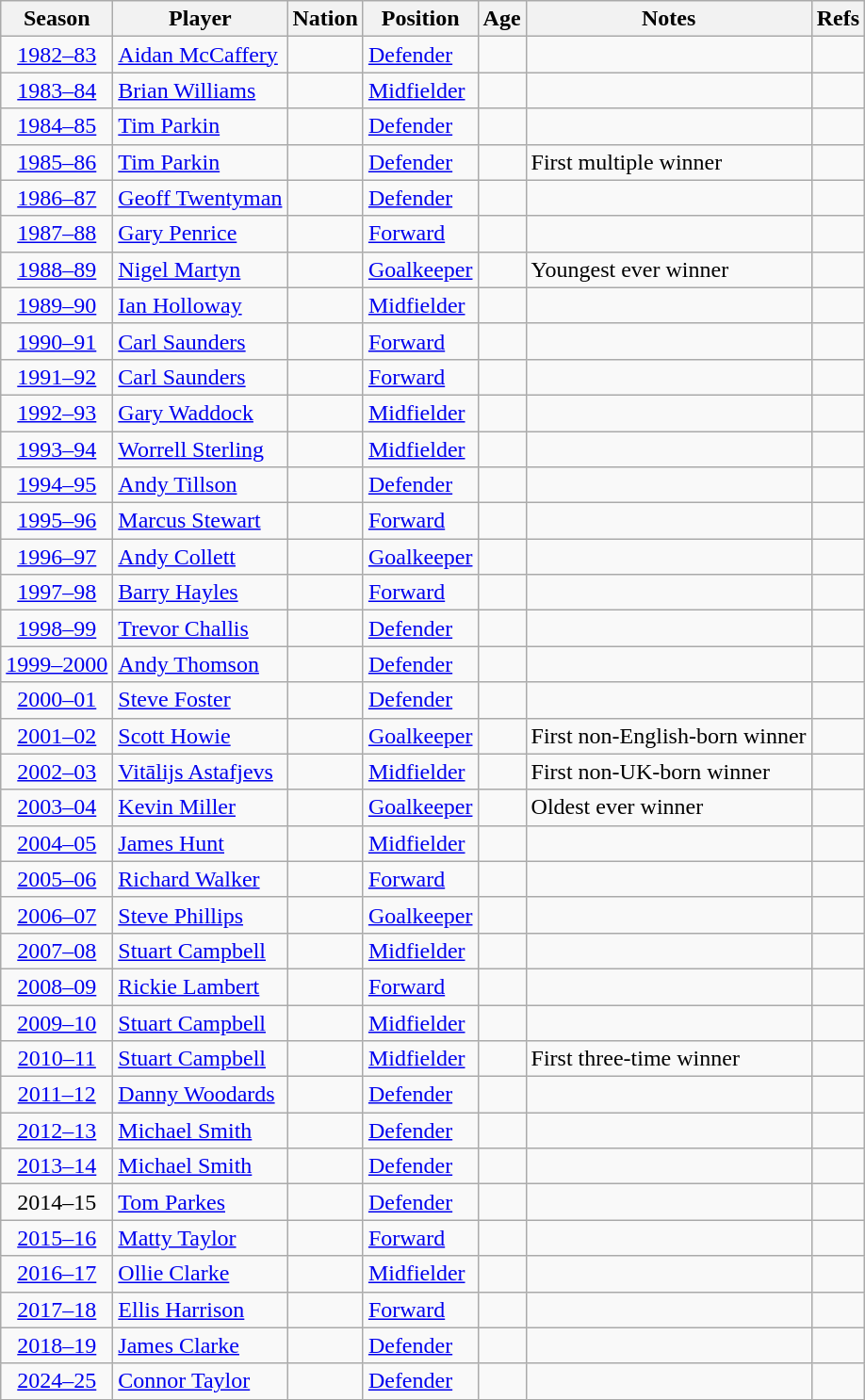<table class=wikitable>
<tr>
<th>Season</th>
<th>Player</th>
<th>Nation</th>
<th>Position</th>
<th>Age</th>
<th>Notes</th>
<th>Refs</th>
</tr>
<tr>
<td style="text-align:center;"><a href='#'>1982–83</a></td>
<td><a href='#'>Aidan McCaffery</a></td>
<td></td>
<td><a href='#'>Defender</a></td>
<td style="text-align:center;"></td>
<td></td>
<td></td>
</tr>
<tr>
<td style="text-align:center;"><a href='#'>1983–84</a></td>
<td><a href='#'>Brian Williams</a></td>
<td></td>
<td><a href='#'>Midfielder</a></td>
<td style="text-align:center;"></td>
<td></td>
<td></td>
</tr>
<tr>
<td style="text-align:center;"><a href='#'>1984–85</a></td>
<td><a href='#'>Tim Parkin</a></td>
<td></td>
<td><a href='#'>Defender</a></td>
<td style="text-align:center;"></td>
<td></td>
<td></td>
</tr>
<tr>
<td style="text-align:center;"><a href='#'>1985–86</a></td>
<td><a href='#'>Tim Parkin</a></td>
<td></td>
<td><a href='#'>Defender</a></td>
<td style="text-align:center;"></td>
<td>First multiple winner</td>
<td></td>
</tr>
<tr>
<td style="text-align:center;"><a href='#'>1986–87</a></td>
<td><a href='#'>Geoff Twentyman</a></td>
<td></td>
<td><a href='#'>Defender</a></td>
<td style="text-align:center;"></td>
<td></td>
<td></td>
</tr>
<tr>
<td style="text-align:center;"><a href='#'>1987–88</a></td>
<td><a href='#'>Gary Penrice</a></td>
<td></td>
<td><a href='#'>Forward</a></td>
<td style="text-align:center;"></td>
<td></td>
<td></td>
</tr>
<tr>
<td style="text-align:center;"><a href='#'>1988–89</a></td>
<td><a href='#'>Nigel Martyn</a></td>
<td></td>
<td><a href='#'>Goalkeeper</a></td>
<td style="text-align:center;"></td>
<td>Youngest ever winner</td>
<td></td>
</tr>
<tr>
<td style="text-align:center;"><a href='#'>1989–90</a></td>
<td><a href='#'>Ian Holloway</a></td>
<td></td>
<td><a href='#'>Midfielder</a></td>
<td style="text-align:center;"></td>
<td></td>
<td></td>
</tr>
<tr>
<td style="text-align:center;"><a href='#'>1990–91</a></td>
<td><a href='#'>Carl Saunders</a></td>
<td></td>
<td><a href='#'>Forward</a></td>
<td style="text-align:center;"></td>
<td></td>
<td></td>
</tr>
<tr>
<td style="text-align:center;"><a href='#'>1991–92</a></td>
<td><a href='#'>Carl Saunders</a></td>
<td></td>
<td><a href='#'>Forward</a></td>
<td style="text-align:center;"></td>
<td></td>
<td></td>
</tr>
<tr>
<td style="text-align:center;"><a href='#'>1992–93</a></td>
<td><a href='#'>Gary Waddock</a></td>
<td></td>
<td><a href='#'>Midfielder</a></td>
<td style="text-align:center;"></td>
<td></td>
<td></td>
</tr>
<tr>
<td style="text-align:center;"><a href='#'>1993–94</a></td>
<td><a href='#'>Worrell Sterling</a></td>
<td></td>
<td><a href='#'>Midfielder</a></td>
<td style="text-align:center;"></td>
<td></td>
<td></td>
</tr>
<tr>
<td style="text-align:center;"><a href='#'>1994–95</a></td>
<td><a href='#'>Andy Tillson</a></td>
<td></td>
<td><a href='#'>Defender</a></td>
<td style="text-align:center;"></td>
<td></td>
<td></td>
</tr>
<tr>
<td style="text-align:center;"><a href='#'>1995–96</a></td>
<td><a href='#'>Marcus Stewart</a></td>
<td></td>
<td><a href='#'>Forward</a></td>
<td style="text-align:center;"></td>
<td></td>
<td></td>
</tr>
<tr>
<td style="text-align:center;"><a href='#'>1996–97</a></td>
<td><a href='#'>Andy Collett</a></td>
<td></td>
<td><a href='#'>Goalkeeper</a></td>
<td style="text-align:center;"></td>
<td></td>
<td></td>
</tr>
<tr>
<td style="text-align:center;"><a href='#'>1997–98</a></td>
<td><a href='#'>Barry Hayles</a></td>
<td></td>
<td><a href='#'>Forward</a></td>
<td style="text-align:center;"></td>
<td></td>
<td></td>
</tr>
<tr>
<td style="text-align:center;"><a href='#'>1998–99</a></td>
<td><a href='#'>Trevor Challis</a></td>
<td></td>
<td><a href='#'>Defender</a></td>
<td style="text-align:center;"></td>
<td></td>
<td></td>
</tr>
<tr>
<td style="text-align:center;"><a href='#'>1999–2000</a></td>
<td><a href='#'>Andy Thomson</a></td>
<td></td>
<td><a href='#'>Defender</a></td>
<td style="text-align:center;"></td>
<td></td>
<td></td>
</tr>
<tr>
<td style="text-align:center;"><a href='#'>2000–01</a></td>
<td><a href='#'>Steve Foster</a></td>
<td></td>
<td><a href='#'>Defender</a></td>
<td style="text-align:center;"></td>
<td></td>
<td></td>
</tr>
<tr>
<td style="text-align:center;"><a href='#'>2001–02</a></td>
<td><a href='#'>Scott Howie</a></td>
<td></td>
<td><a href='#'>Goalkeeper</a></td>
<td style="text-align:center;"></td>
<td>First non-English-born winner</td>
<td></td>
</tr>
<tr>
<td style="text-align:center;"><a href='#'>2002–03</a></td>
<td><a href='#'>Vitālijs Astafjevs</a></td>
<td></td>
<td><a href='#'>Midfielder</a></td>
<td style="text-align:center;"></td>
<td>First non-UK-born winner</td>
<td></td>
</tr>
<tr>
<td style="text-align:center;"><a href='#'>2003–04</a></td>
<td><a href='#'>Kevin Miller</a></td>
<td></td>
<td><a href='#'>Goalkeeper</a></td>
<td style="text-align:center;"></td>
<td>Oldest ever winner</td>
<td></td>
</tr>
<tr>
<td style="text-align:center;"><a href='#'>2004–05</a></td>
<td><a href='#'>James Hunt</a></td>
<td></td>
<td><a href='#'>Midfielder</a></td>
<td style="text-align:center;"></td>
<td></td>
<td></td>
</tr>
<tr>
<td style="text-align:center;"><a href='#'>2005–06</a></td>
<td><a href='#'>Richard Walker</a></td>
<td></td>
<td><a href='#'>Forward</a></td>
<td style="text-align:center;"></td>
<td></td>
<td></td>
</tr>
<tr>
<td style="text-align:center;"><a href='#'>2006–07</a></td>
<td><a href='#'>Steve Phillips</a></td>
<td></td>
<td><a href='#'>Goalkeeper</a></td>
<td style="text-align:center;"></td>
<td></td>
<td></td>
</tr>
<tr>
<td style="text-align:center;"><a href='#'>2007–08</a></td>
<td><a href='#'>Stuart Campbell</a></td>
<td></td>
<td><a href='#'>Midfielder</a></td>
<td style="text-align:center;"></td>
<td></td>
<td></td>
</tr>
<tr>
<td style="text-align:center;"><a href='#'>2008–09</a></td>
<td><a href='#'>Rickie Lambert</a></td>
<td></td>
<td><a href='#'>Forward</a></td>
<td style="text-align:center;"></td>
<td></td>
<td></td>
</tr>
<tr>
<td style="text-align:center;"><a href='#'>2009–10</a></td>
<td><a href='#'>Stuart Campbell</a></td>
<td></td>
<td><a href='#'>Midfielder</a></td>
<td style="text-align:center;"></td>
<td></td>
<td></td>
</tr>
<tr>
<td style="text-align:center;"><a href='#'>2010–11</a></td>
<td><a href='#'>Stuart Campbell</a></td>
<td></td>
<td><a href='#'>Midfielder</a></td>
<td style="text-align:center;"></td>
<td>First three-time winner</td>
<td></td>
</tr>
<tr>
<td style="text-align:center;"><a href='#'>2011–12</a></td>
<td><a href='#'>Danny Woodards</a></td>
<td></td>
<td><a href='#'>Defender</a></td>
<td style="text-align:center;"></td>
<td></td>
<td></td>
</tr>
<tr>
<td style="text-align:center;"><a href='#'>2012–13</a></td>
<td><a href='#'>Michael Smith</a></td>
<td></td>
<td><a href='#'>Defender</a></td>
<td style="text-align:center;"></td>
<td></td>
<td></td>
</tr>
<tr>
<td style="text-align:center;"><a href='#'>2013–14</a></td>
<td><a href='#'>Michael Smith</a></td>
<td></td>
<td><a href='#'>Defender</a></td>
<td style="text-align:center;"></td>
<td></td>
<td></td>
</tr>
<tr>
<td style="text-align:center;">2014–15</td>
<td><a href='#'>Tom Parkes</a></td>
<td></td>
<td><a href='#'>Defender</a></td>
<td style="text-align:center;"></td>
<td></td>
<td></td>
</tr>
<tr>
<td style="text-align:center;"><a href='#'>2015–16</a></td>
<td><a href='#'>Matty Taylor</a></td>
<td></td>
<td><a href='#'>Forward</a></td>
<td style="text-align:center;"></td>
<td></td>
<td></td>
</tr>
<tr>
<td style="text-align:center;"><a href='#'>2016–17</a></td>
<td><a href='#'>Ollie Clarke</a></td>
<td></td>
<td><a href='#'>Midfielder</a></td>
<td style="text-align:center;"></td>
<td></td>
<td></td>
</tr>
<tr>
<td style="text-align:center;"><a href='#'>2017–18</a></td>
<td><a href='#'>Ellis Harrison</a></td>
<td></td>
<td><a href='#'>Forward</a></td>
<td style="text-align:center;"></td>
<td></td>
<td></td>
</tr>
<tr>
<td style="text-align:center;"><a href='#'>2018–19</a></td>
<td><a href='#'>James Clarke</a></td>
<td></td>
<td><a href='#'>Defender</a></td>
<td style="text-align:center;"></td>
<td></td>
<td></td>
</tr>
<tr>
<td style="text-align:center;"><a href='#'>2024–25</a></td>
<td><a href='#'>Connor Taylor</a></td>
<td></td>
<td><a href='#'>Defender</a></td>
<td style="text-align:center;"></td>
<td></td>
<td></td>
</tr>
</table>
